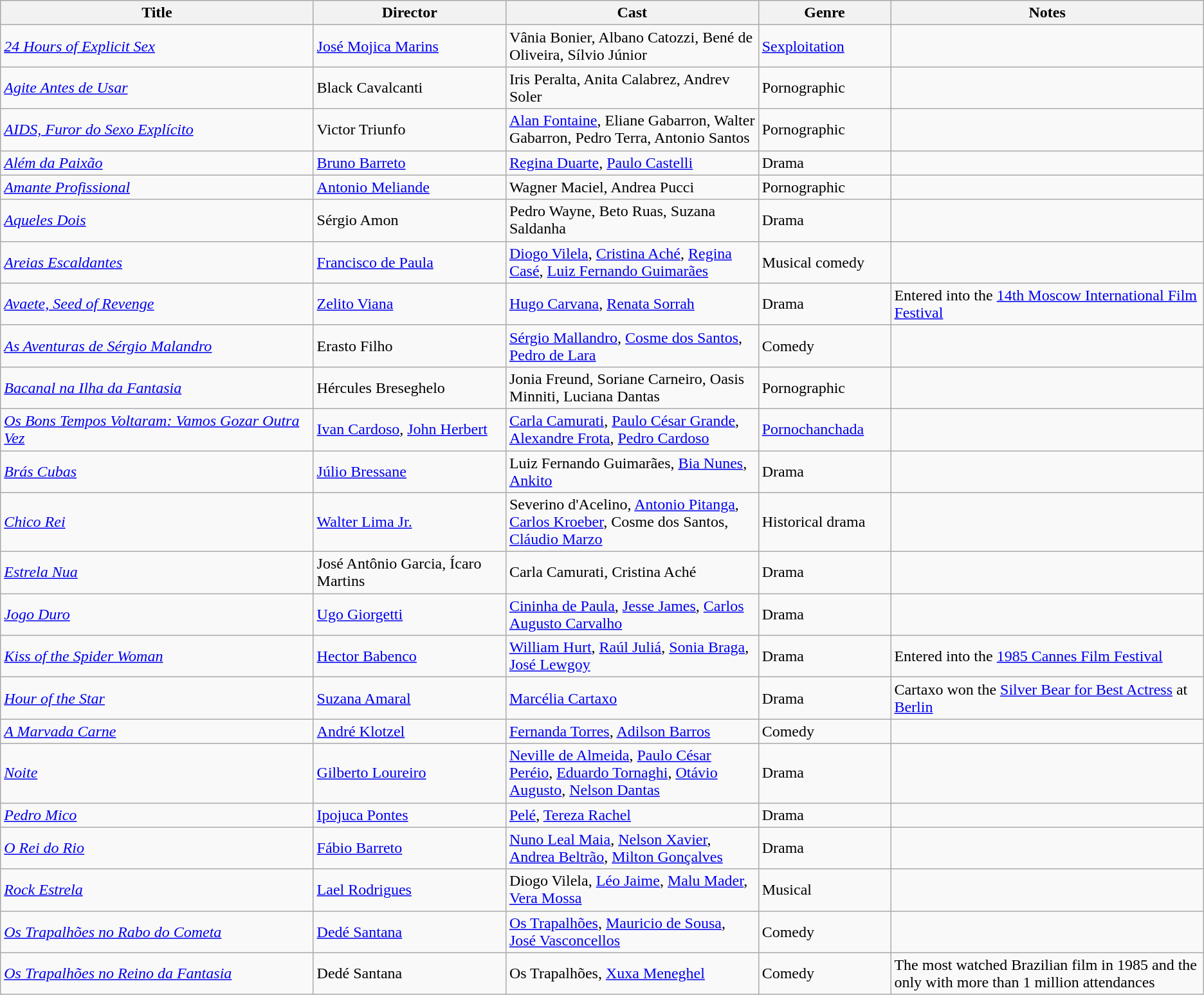<table class="wikitable">
<tr>
<th width=26%>Title</th>
<th width=16%>Director</th>
<th width=21%>Cast</th>
<th width=11%>Genre</th>
<th width=26%>Notes</th>
</tr>
<tr>
<td><em><a href='#'>24 Hours of Explicit Sex</a></em></td>
<td><a href='#'>José Mojica Marins</a></td>
<td>Vânia Bonier, Albano Catozzi, Bené de Oliveira, Sílvio Júnior</td>
<td><a href='#'>Sexploitation</a></td>
<td></td>
</tr>
<tr>
<td><em><a href='#'>Agite Antes de Usar</a></em></td>
<td>Black Cavalcanti</td>
<td>Iris Peralta, Anita Calabrez, Andrev Soler</td>
<td>Pornographic</td>
<td></td>
</tr>
<tr>
<td><em><a href='#'>AIDS, Furor do Sexo Explícito</a></em></td>
<td>Victor Triunfo</td>
<td><a href='#'>Alan Fontaine</a>, Eliane Gabarron, Walter Gabarron, Pedro Terra, Antonio Santos</td>
<td>Pornographic</td>
<td></td>
</tr>
<tr>
<td><em><a href='#'>Além da Paixão</a></em></td>
<td><a href='#'>Bruno Barreto</a></td>
<td><a href='#'>Regina Duarte</a>, <a href='#'>Paulo Castelli</a></td>
<td>Drama</td>
<td></td>
</tr>
<tr>
<td><em><a href='#'>Amante Profissional</a></em></td>
<td><a href='#'>Antonio Meliande</a></td>
<td>Wagner Maciel, Andrea Pucci</td>
<td>Pornographic</td>
<td></td>
</tr>
<tr>
<td><em><a href='#'>Aqueles Dois</a></em></td>
<td>Sérgio Amon</td>
<td>Pedro Wayne, Beto Ruas, Suzana Saldanha</td>
<td>Drama</td>
<td></td>
</tr>
<tr>
<td><em><a href='#'>Areias Escaldantes</a></em></td>
<td><a href='#'>Francisco de Paula</a></td>
<td><a href='#'>Diogo Vilela</a>, <a href='#'>Cristina Aché</a>, <a href='#'>Regina Casé</a>, <a href='#'>Luiz Fernando Guimarães</a></td>
<td>Musical comedy</td>
<td></td>
</tr>
<tr>
<td><em><a href='#'>Avaete, Seed of Revenge</a></em></td>
<td><a href='#'>Zelito Viana</a></td>
<td><a href='#'>Hugo Carvana</a>, <a href='#'>Renata Sorrah</a></td>
<td>Drama</td>
<td>Entered into the <a href='#'>14th Moscow International Film Festival</a></td>
</tr>
<tr>
<td><em><a href='#'>As Aventuras de Sérgio Malandro</a></em></td>
<td>Erasto Filho</td>
<td><a href='#'>Sérgio Mallandro</a>, <a href='#'>Cosme dos Santos</a>, <a href='#'>Pedro de Lara</a></td>
<td>Comedy</td>
<td></td>
</tr>
<tr>
<td><em><a href='#'>Bacanal na Ilha da Fantasia</a></em></td>
<td>Hércules Breseghelo</td>
<td>Jonia Freund, Soriane Carneiro, Oasis Minniti, Luciana Dantas</td>
<td>Pornographic</td>
<td></td>
</tr>
<tr>
<td><em><a href='#'>Os Bons Tempos Voltaram: Vamos Gozar Outra Vez</a></em></td>
<td><a href='#'>Ivan Cardoso</a>, <a href='#'>John Herbert</a></td>
<td><a href='#'>Carla Camurati</a>, <a href='#'>Paulo César Grande</a>, <a href='#'>Alexandre Frota</a>, <a href='#'>Pedro Cardoso</a></td>
<td><a href='#'>Pornochanchada</a></td>
<td></td>
</tr>
<tr>
<td><em><a href='#'>Brás Cubas</a></em></td>
<td><a href='#'>Júlio Bressane</a></td>
<td>Luiz Fernando Guimarães, <a href='#'>Bia Nunes</a>, <a href='#'>Ankito</a></td>
<td>Drama</td>
<td></td>
</tr>
<tr>
<td><em><a href='#'>Chico Rei</a></em></td>
<td><a href='#'>Walter Lima Jr.</a></td>
<td>Severino d'Acelino, <a href='#'>Antonio Pitanga</a>, <a href='#'>Carlos Kroeber</a>, Cosme dos Santos, <a href='#'>Cláudio Marzo</a></td>
<td>Historical drama</td>
<td></td>
</tr>
<tr>
<td><em><a href='#'>Estrela Nua</a></em></td>
<td>José Antônio Garcia, Ícaro Martins</td>
<td>Carla Camurati, Cristina Aché</td>
<td>Drama</td>
<td></td>
</tr>
<tr>
<td><em><a href='#'>Jogo Duro</a></em></td>
<td><a href='#'>Ugo Giorgetti</a></td>
<td><a href='#'>Cininha de Paula</a>, <a href='#'>Jesse James</a>, <a href='#'>Carlos Augusto Carvalho</a></td>
<td>Drama</td>
<td></td>
</tr>
<tr>
<td><em><a href='#'>Kiss of the Spider Woman</a></em></td>
<td><a href='#'>Hector Babenco</a></td>
<td><a href='#'>William Hurt</a>, <a href='#'>Raúl Juliá</a>, <a href='#'>Sonia Braga</a>, <a href='#'>José Lewgoy</a></td>
<td>Drama</td>
<td>Entered into the <a href='#'>1985 Cannes Film Festival</a></td>
</tr>
<tr>
<td><em><a href='#'>Hour of the Star</a></em></td>
<td><a href='#'>Suzana Amaral</a></td>
<td><a href='#'>Marcélia Cartaxo</a></td>
<td>Drama</td>
<td>Cartaxo won the <a href='#'>Silver Bear for Best Actress</a> at <a href='#'>Berlin</a></td>
</tr>
<tr>
<td><em><a href='#'>A Marvada Carne</a></em></td>
<td><a href='#'>André Klotzel</a></td>
<td><a href='#'>Fernanda Torres</a>, <a href='#'>Adilson Barros</a></td>
<td>Comedy</td>
<td></td>
</tr>
<tr>
<td><em><a href='#'>Noite</a></em></td>
<td><a href='#'>Gilberto Loureiro</a></td>
<td><a href='#'>Neville de Almeida</a>, <a href='#'>Paulo César Peréio</a>, <a href='#'>Eduardo Tornaghi</a>, <a href='#'>Otávio Augusto</a>, <a href='#'>Nelson Dantas</a></td>
<td>Drama</td>
<td></td>
</tr>
<tr>
<td><em><a href='#'>Pedro Mico</a></em></td>
<td><a href='#'>Ipojuca Pontes</a></td>
<td><a href='#'>Pelé</a>, <a href='#'>Tereza Rachel</a></td>
<td>Drama</td>
<td></td>
</tr>
<tr>
<td><em><a href='#'>O Rei do Rio</a></em></td>
<td><a href='#'>Fábio Barreto</a></td>
<td><a href='#'>Nuno Leal Maia</a>, <a href='#'>Nelson Xavier</a>, <a href='#'>Andrea Beltrão</a>, <a href='#'>Milton Gonçalves</a></td>
<td>Drama</td>
<td></td>
</tr>
<tr>
<td><em><a href='#'>Rock Estrela</a></em></td>
<td><a href='#'>Lael Rodrigues</a></td>
<td>Diogo Vilela, <a href='#'>Léo Jaime</a>, <a href='#'>Malu Mader</a>, <a href='#'>Vera Mossa</a></td>
<td>Musical</td>
<td></td>
</tr>
<tr>
<td><em><a href='#'>Os Trapalhões no Rabo do Cometa</a></em></td>
<td><a href='#'>Dedé Santana</a></td>
<td><a href='#'>Os Trapalhões</a>, <a href='#'>Mauricio de Sousa</a>, <a href='#'>José Vasconcellos</a></td>
<td>Comedy</td>
<td></td>
</tr>
<tr>
<td><em><a href='#'>Os Trapalhões no Reino da Fantasia</a></em></td>
<td>Dedé Santana</td>
<td>Os Trapalhões, <a href='#'>Xuxa Meneghel</a></td>
<td>Comedy</td>
<td>The most watched Brazilian film in 1985 and the only with more than 1 million attendances</td>
</tr>
</table>
